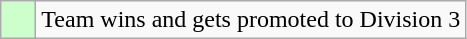<table class="wikitable">
<tr>
<td style="background: #ccffcc;">    </td>
<td>Team wins and gets promoted to Division 3</td>
</tr>
</table>
